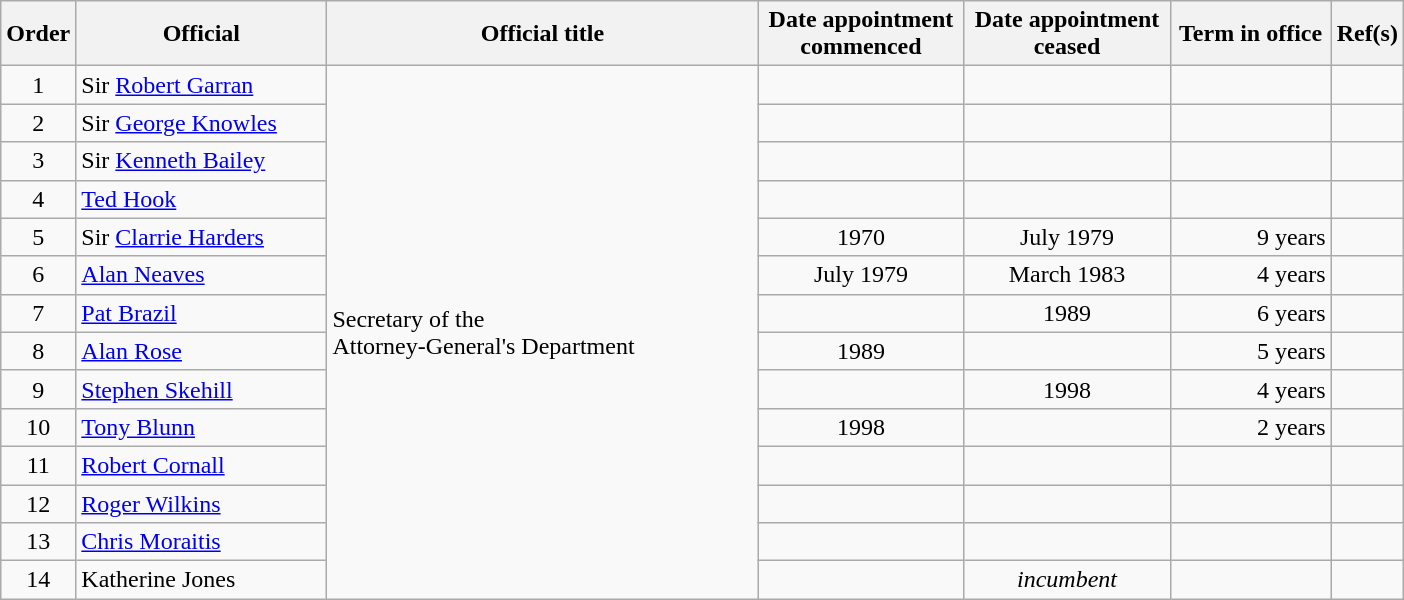<table class="wikitable sortable">
<tr>
<th width=30>Order</th>
<th width=160>Official</th>
<th width=280>Official title</th>
<th width=130>Date appointment<br>commenced</th>
<th width=130>Date appointment<br>ceased</th>
<th width=100>Term in office</th>
<th>Ref(s)</th>
</tr>
<tr>
<td align=center>1</td>
<td>Sir <a href='#'>Robert Garran</a></td>
<td rowspan="14">Secretary of the<br>Attorney‑General's Department</td>
<td align=center></td>
<td align=center></td>
<td align=right></td>
<td></td>
</tr>
<tr>
<td align=center>2</td>
<td>Sir <a href='#'>George Knowles</a></td>
<td align=center></td>
<td align=center></td>
<td align=right></td>
<td></td>
</tr>
<tr>
<td align=center>3</td>
<td>Sir <a href='#'>Kenneth Bailey</a></td>
<td align=center></td>
<td align=center></td>
<td align=right></td>
<td></td>
</tr>
<tr>
<td align=center>4</td>
<td><a href='#'>Ted Hook</a></td>
<td align=center></td>
<td align=center></td>
<td align=right></td>
<td></td>
</tr>
<tr>
<td align=center>5</td>
<td>Sir <a href='#'>Clarrie Harders</a> </td>
<td align=center>1970</td>
<td align=center>July 1979</td>
<td align=right>9 years</td>
<td></td>
</tr>
<tr>
<td align=center>6</td>
<td><a href='#'>Alan Neaves</a></td>
<td align=center>July 1979</td>
<td align=center>March 1983</td>
<td align=right>4 years</td>
<td></td>
</tr>
<tr>
<td align=center>7</td>
<td><a href='#'>Pat Brazil</a> </td>
<td align=center></td>
<td align=center>1989</td>
<td align=right>6 years</td>
<td></td>
</tr>
<tr>
<td align=center>8</td>
<td><a href='#'>Alan Rose</a> </td>
<td align=center>1989</td>
<td align=center></td>
<td align=right>5 years</td>
<td></td>
</tr>
<tr>
<td align=center>9</td>
<td><a href='#'>Stephen Skehill</a></td>
<td align=center></td>
<td align=center>1998</td>
<td align=right>4 years</td>
<td></td>
</tr>
<tr>
<td align=center>10</td>
<td><a href='#'>Tony Blunn</a> </td>
<td align=center>1998</td>
<td align=center></td>
<td align=right>2 years</td>
<td></td>
</tr>
<tr>
<td align=center>11</td>
<td><a href='#'>Robert Cornall</a> </td>
<td align=center></td>
<td align=center></td>
<td align=right></td>
<td></td>
</tr>
<tr>
<td align=center>12</td>
<td><a href='#'>Roger Wilkins</a> </td>
<td align=center></td>
<td align=center></td>
<td align=right></td>
<td></td>
</tr>
<tr>
<td align=center>13</td>
<td><a href='#'>Chris Moraitis</a> </td>
<td align=center></td>
<td align=center></td>
<td align="right"></td>
<td></td>
</tr>
<tr>
<td align=center>14</td>
<td>Katherine Jones </td>
<td align=center></td>
<td align=center><em>incumbent</em></td>
<td align=right></td>
<td></td>
</tr>
</table>
